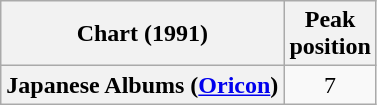<table class="wikitable plainrowheaders" style="text-align:center">
<tr>
<th scope="col">Chart (1991)</th>
<th scope="col">Peak<br> position</th>
</tr>
<tr>
<th scope="row">Japanese Albums (<a href='#'>Oricon</a>)</th>
<td>7</td>
</tr>
</table>
